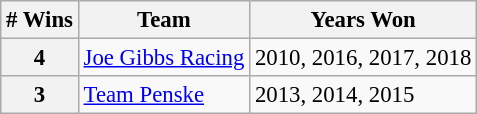<table class="wikitable" style="font-size: 95%;">
<tr>
<th># Wins</th>
<th>Team</th>
<th>Years Won</th>
</tr>
<tr>
<th>4</th>
<td><a href='#'>Joe Gibbs Racing</a></td>
<td>2010, 2016, 2017, 2018</td>
</tr>
<tr>
<th>3</th>
<td><a href='#'>Team Penske</a></td>
<td>2013, 2014, 2015</td>
</tr>
</table>
